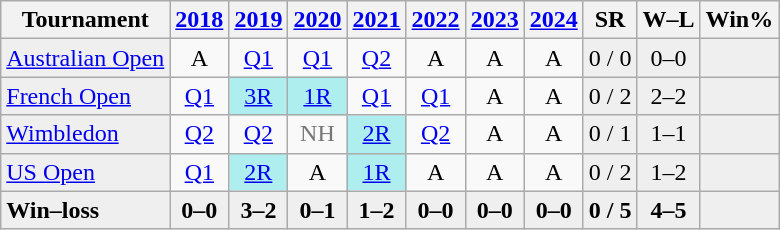<table class=wikitable style=text-align:center>
<tr>
<th>Tournament</th>
<th><a href='#'>2018</a></th>
<th><a href='#'>2019</a></th>
<th><a href='#'>2020</a></th>
<th><a href='#'>2021</a></th>
<th><a href='#'>2022</a></th>
<th><a href='#'>2023</a></th>
<th><a href='#'>2024</a></th>
<th>SR</th>
<th>W–L</th>
<th>Win%</th>
</tr>
<tr>
<td bgcolor=#EFEFEF align=left><a href='#'>Australian Open</a></td>
<td>A</td>
<td><a href='#'>Q1</a></td>
<td><a href='#'>Q1</a></td>
<td><a href='#'>Q2</a></td>
<td>A</td>
<td>A</td>
<td>A</td>
<td bgcolor=#EFEFEF>0 / 0</td>
<td bgcolor=#EFEFEF>0–0</td>
<td bgcolor=#EFEFEF></td>
</tr>
<tr>
<td bgcolor=#EFEFEF align=left><a href='#'>French Open</a></td>
<td><a href='#'>Q1</a></td>
<td bgcolor=afeeee><a href='#'>3R</a></td>
<td bgcolor=afeeee><a href='#'>1R</a></td>
<td><a href='#'>Q1</a></td>
<td><a href='#'>Q1</a></td>
<td>A</td>
<td>A</td>
<td bgcolor=#EFEFEF>0 / 2</td>
<td bgcolor=#EFEFEF>2–2</td>
<td bgcolor=#EFEFEF></td>
</tr>
<tr>
<td bgcolor=#EFEFEF align=left><a href='#'>Wimbledon</a></td>
<td><a href='#'>Q2</a></td>
<td><a href='#'>Q2</a></td>
<td style=color:#767676>NH</td>
<td bgcolor=afeeee><a href='#'>2R</a></td>
<td><a href='#'>Q2</a></td>
<td>A</td>
<td>A</td>
<td bgcolor=#EFEFEF>0 / 1</td>
<td bgcolor=#EFEFEF>1–1</td>
<td bgcolor=#EFEFEF></td>
</tr>
<tr>
<td bgcolor=#EFEFEF align=left><a href='#'>US Open</a></td>
<td><a href='#'>Q1</a></td>
<td bgcolor=afeeee><a href='#'>2R</a></td>
<td>A</td>
<td bgcolor=afeeee><a href='#'>1R</a></td>
<td>A</td>
<td>A</td>
<td>A</td>
<td bgcolor=#EFEFEF>0 / 2</td>
<td bgcolor=#EFEFEF>1–2</td>
<td bgcolor=#EFEFEF></td>
</tr>
<tr style=background:#efefef;font-weight:bold>
<td style=text-align:left>Win–loss</td>
<td>0–0</td>
<td>3–2</td>
<td>0–1</td>
<td>1–2</td>
<td>0–0</td>
<td>0–0</td>
<td>0–0</td>
<td>0 / 5</td>
<td>4–5</td>
<td></td>
</tr>
</table>
